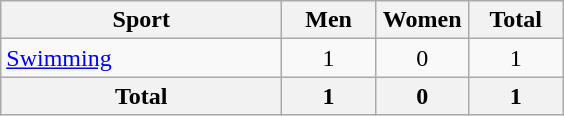<table class="wikitable sortable" style="text-align:center;">
<tr>
<th width=180>Sport</th>
<th width=55>Men</th>
<th width=55>Women</th>
<th width=55>Total</th>
</tr>
<tr>
<td align=left><a href='#'>Swimming</a></td>
<td>1</td>
<td>0</td>
<td>1</td>
</tr>
<tr>
<th>Total</th>
<th>1</th>
<th>0</th>
<th>1</th>
</tr>
</table>
